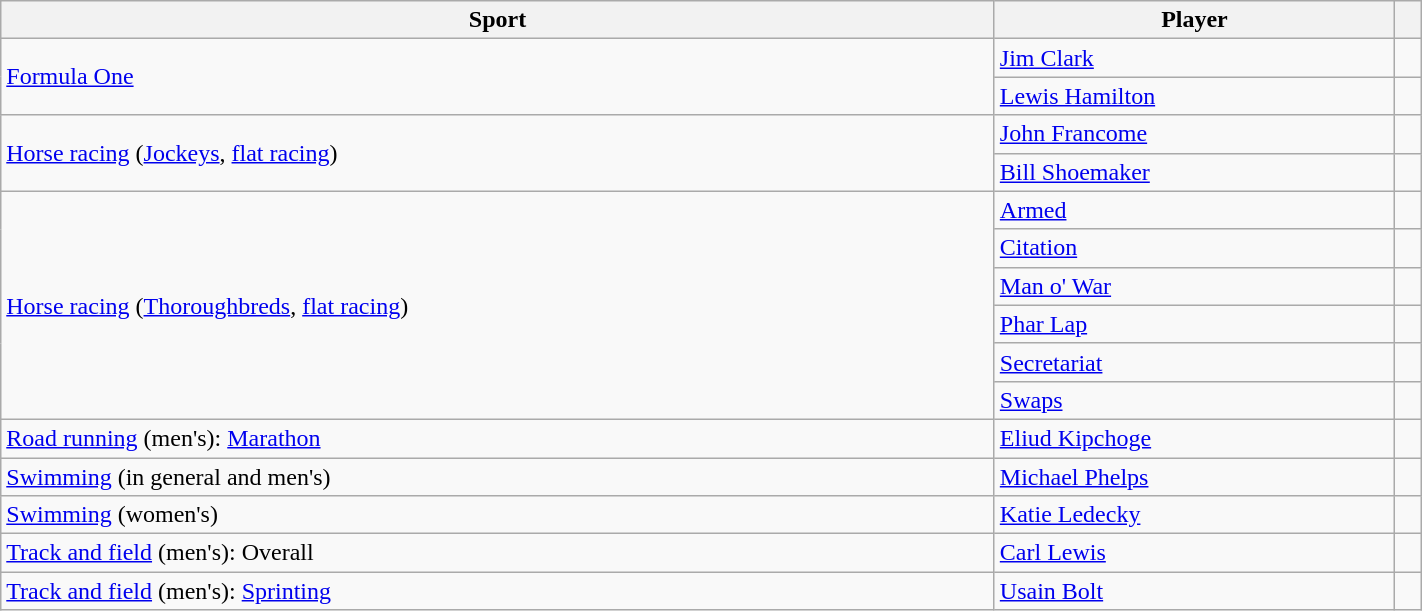<table class="wikitable mw-uncollapsed" style="width:75%;">
<tr>
<th>Sport</th>
<th>Player</th>
<th></th>
</tr>
<tr>
<td rowspan="2"><a href='#'>Formula One</a></td>
<td><a href='#'>Jim Clark</a></td>
<td></td>
</tr>
<tr>
<td><a href='#'>Lewis Hamilton</a></td>
<td></td>
</tr>
<tr>
<td rowspan="2"><a href='#'>Horse racing</a> (<a href='#'>Jockeys</a>, <a href='#'>flat racing</a>)</td>
<td><a href='#'>John Francome</a></td>
<td></td>
</tr>
<tr>
<td><a href='#'>Bill Shoemaker</a></td>
<td></td>
</tr>
<tr>
<td rowspan="6"><a href='#'>Horse racing</a> (<a href='#'>Thoroughbreds</a>, <a href='#'>flat racing</a>)</td>
<td><a href='#'>Armed</a></td>
<td></td>
</tr>
<tr>
<td><a href='#'>Citation</a></td>
<td></td>
</tr>
<tr>
<td><a href='#'>Man o' War</a></td>
<td></td>
</tr>
<tr>
<td><a href='#'>Phar Lap</a></td>
<td></td>
</tr>
<tr>
<td><a href='#'>Secretariat</a></td>
<td></td>
</tr>
<tr>
<td><a href='#'>Swaps</a></td>
<td></td>
</tr>
<tr>
<td><a href='#'>Road running</a> (men's): <a href='#'>Marathon</a></td>
<td><a href='#'>Eliud Kipchoge</a></td>
<td></td>
</tr>
<tr>
<td><a href='#'>Swimming</a> (in general and men's)</td>
<td><a href='#'>Michael Phelps</a></td>
<td></td>
</tr>
<tr>
<td><a href='#'>Swimming</a> (women's)</td>
<td><a href='#'>Katie Ledecky</a></td>
<td></td>
</tr>
<tr>
<td><a href='#'>Track and field</a> (men's): Overall</td>
<td><a href='#'>Carl Lewis</a></td>
<td></td>
</tr>
<tr>
<td><a href='#'>Track and field</a> (men's): <a href='#'>Sprinting</a></td>
<td><a href='#'>Usain Bolt</a></td>
<td></td>
</tr>
</table>
